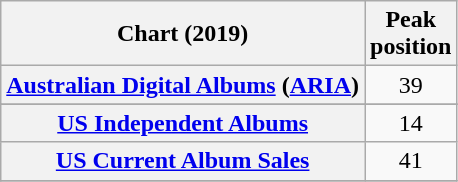<table class="wikitable sortable plainrowheaders" style="text-align:center">
<tr>
<th scope="col">Chart (2019)</th>
<th scope="col">Peak<br>position</th>
</tr>
<tr>
<th scope="row"><a href='#'>Australian Digital Albums</a> (<a href='#'>ARIA</a>)</th>
<td>39</td>
</tr>
<tr>
</tr>
<tr>
</tr>
<tr>
</tr>
<tr>
</tr>
<tr>
<th scope="row"><a href='#'>US Independent Albums</a></th>
<td>14</td>
</tr>
<tr>
<th scope="row"><a href='#'>US Current Album Sales</a></th>
<td>41</td>
</tr>
<tr>
</tr>
</table>
